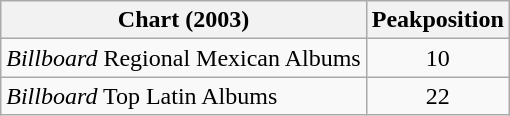<table class="wikitable">
<tr>
<th>Chart (2003)</th>
<th>Peakposition</th>
</tr>
<tr>
<td><em>Billboard</em> Regional Mexican Albums</td>
<td align="center">10</td>
</tr>
<tr>
<td><em>Billboard</em> Top Latin Albums</td>
<td align="center">22</td>
</tr>
</table>
